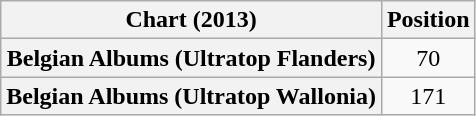<table class="wikitable sortable plainrowheaders" style="text-align:center">
<tr>
<th scope="col">Chart (2013)</th>
<th scope="col">Position</th>
</tr>
<tr>
<th scope="row">Belgian Albums (Ultratop Flanders)</th>
<td>70</td>
</tr>
<tr>
<th scope="row">Belgian Albums (Ultratop Wallonia)</th>
<td>171</td>
</tr>
</table>
